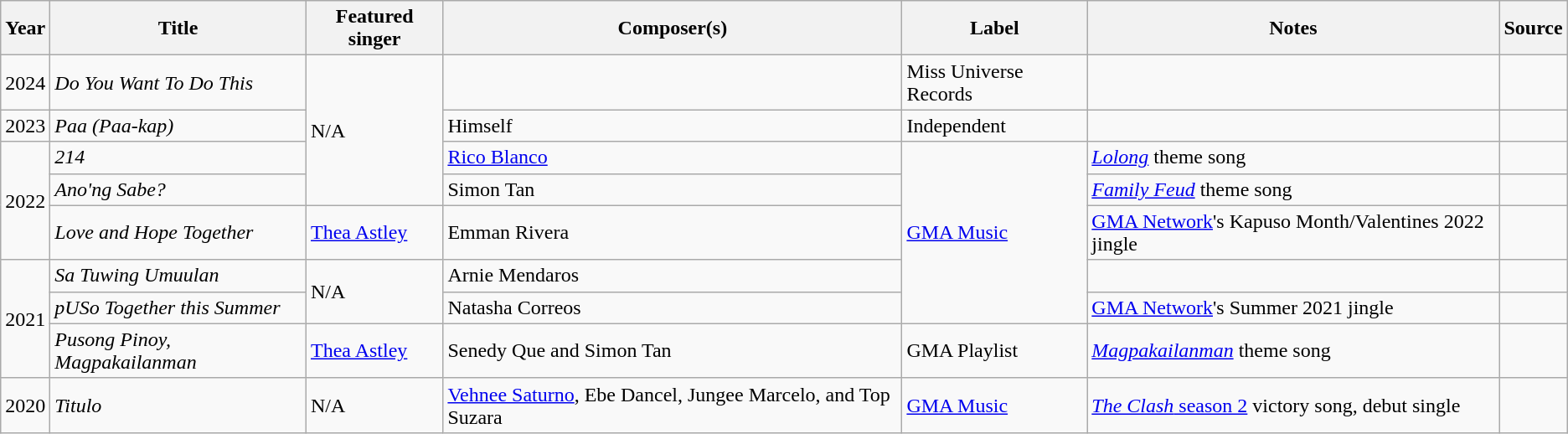<table class="wikitable">
<tr>
<th>Year</th>
<th>Title</th>
<th>Featured singer</th>
<th>Composer(s)</th>
<th>Label</th>
<th>Notes</th>
<th>Source</th>
</tr>
<tr>
<td>2024</td>
<td><em>Do You Want To Do This</em></td>
<td rowspan="4">N/A</td>
<td></td>
<td>Miss Universe Records</td>
<td></td>
<td></td>
</tr>
<tr>
<td>2023</td>
<td><em>Paa (Paa-kap)</em></td>
<td>Himself</td>
<td>Independent</td>
<td></td>
<td></td>
</tr>
<tr>
<td rowspan="3">2022</td>
<td><em>214</em></td>
<td><a href='#'>Rico Blanco</a></td>
<td rowspan="5"><a href='#'>GMA Music</a></td>
<td><em><a href='#'>Lolong</a></em> theme song</td>
<td></td>
</tr>
<tr>
<td><em>Ano'ng Sabe?</em></td>
<td>Simon Tan</td>
<td><em><a href='#'>Family Feud</a></em> theme song</td>
<td></td>
</tr>
<tr>
<td><em>Love and Hope Together</em></td>
<td><a href='#'>Thea Astley</a></td>
<td>Emman Rivera</td>
<td><a href='#'>GMA Network</a>'s Kapuso Month/Valentines 2022 jingle</td>
<td></td>
</tr>
<tr>
<td rowspan="3">2021</td>
<td><em>Sa Tuwing Umuulan</em></td>
<td rowspan="2">N/A</td>
<td>Arnie Mendaros</td>
<td></td>
<td></td>
</tr>
<tr>
<td><em>pUSo Together this Summer</em></td>
<td>Natasha Correos</td>
<td><a href='#'>GMA Network</a>'s Summer 2021 jingle</td>
<td></td>
</tr>
<tr>
<td><em>Pusong Pinoy, Magpakailanman</em></td>
<td><a href='#'>Thea Astley</a></td>
<td>Senedy Que and Simon Tan</td>
<td>GMA Playlist</td>
<td><em><a href='#'>Magpakailanman</a></em> theme song</td>
<td></td>
</tr>
<tr>
<td>2020</td>
<td><em>Titulo</em></td>
<td>N/A</td>
<td><a href='#'>Vehnee Saturno</a>, Ebe Dancel, Jungee Marcelo, and Top Suzara</td>
<td><a href='#'>GMA Music</a></td>
<td><a href='#'><em>The Clash</em> season 2</a> victory song, debut single</td>
<td></td>
</tr>
</table>
